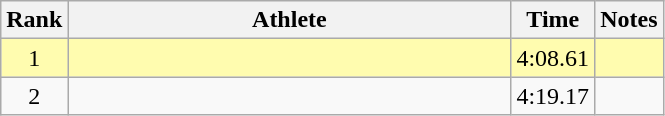<table class="wikitable" style="text-align:center">
<tr>
<th>Rank</th>
<th Style="width:18em">Athlete</th>
<th>Time</th>
<th>Notes</th>
</tr>
<tr style="width:10px; background:#fffcaf">
<td>1</td>
<td style="text-align:left"></td>
<td>4:08.61</td>
<td></td>
</tr>
<tr>
<td>2</td>
<td style="text-align:left"></td>
<td>4:19.17</td>
<td></td>
</tr>
</table>
